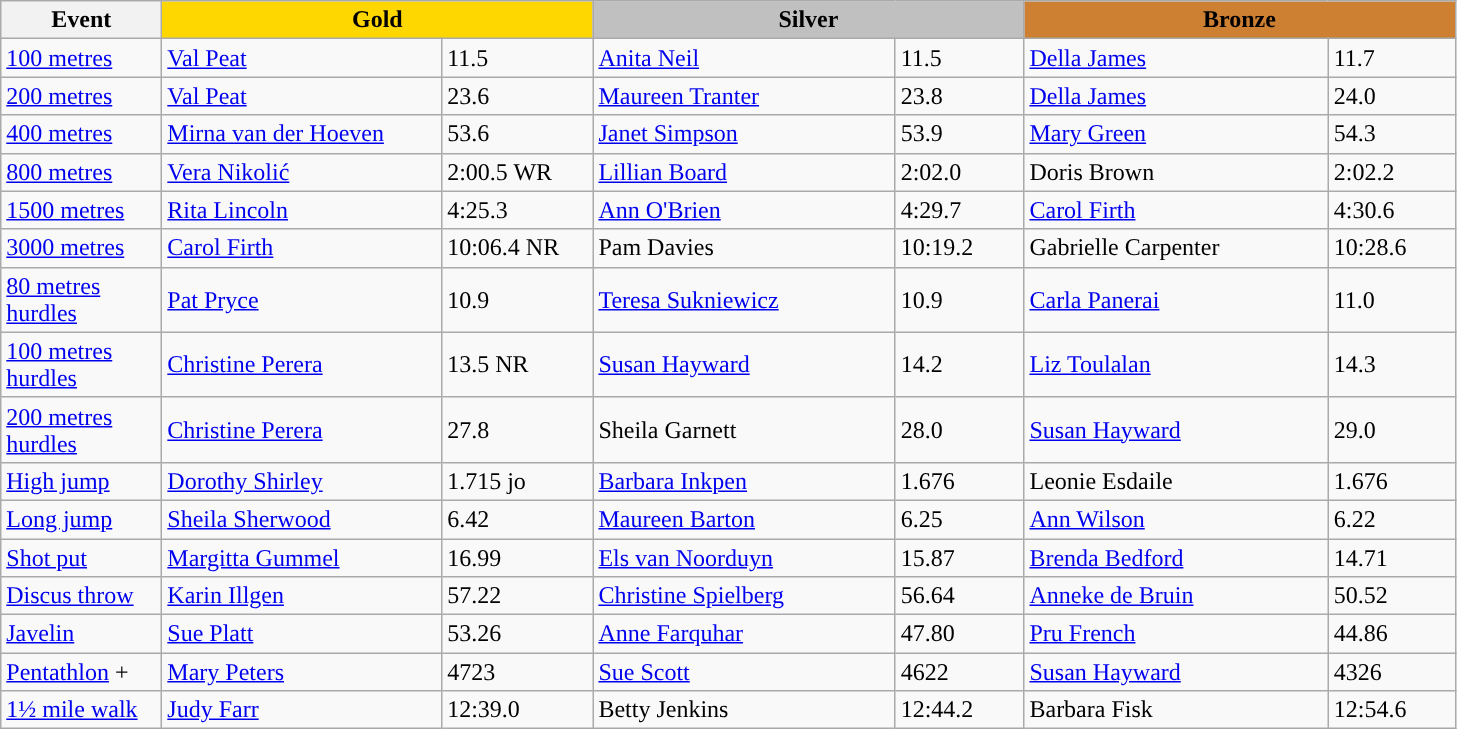<table class="wikitable" style="text-align:left">
<tr>
<th width=100>Event</th>
<th colspan="2" width="280" style="background:gold;">Gold</th>
<th colspan="2" width="280" style="background:silver;">Silver</th>
<th colspan="2" width="280" style="background:#CD7F32;">Bronze</th>
</tr>
<tr>
<td><a href='#'>100 metres</a></td>
<td><a href='#'>Val Peat</a></td>
<td>11.5</td>
<td><a href='#'>Anita Neil</a></td>
<td>11.5</td>
<td><a href='#'>Della James</a></td>
<td>11.7</td>
</tr>
<tr>
<td><a href='#'>200 metres</a></td>
<td><a href='#'>Val Peat</a></td>
<td>23.6</td>
<td><a href='#'>Maureen Tranter</a></td>
<td>23.8</td>
<td><a href='#'>Della James</a></td>
<td>24.0</td>
</tr>
<tr>
<td><a href='#'>400 metres</a></td>
<td> <a href='#'>Mirna van der Hoeven</a></td>
<td>53.6</td>
<td><a href='#'>Janet Simpson</a></td>
<td>53.9</td>
<td><a href='#'>Mary Green</a></td>
<td>54.3</td>
</tr>
<tr>
<td><a href='#'>800 metres</a></td>
<td> <a href='#'>Vera Nikolić</a></td>
<td>2:00.5 WR</td>
<td><a href='#'>Lillian Board</a></td>
<td>2:02.0</td>
<td> Doris Brown</td>
<td>2:02.2</td>
</tr>
<tr>
<td><a href='#'>1500 metres</a></td>
<td><a href='#'>Rita Lincoln</a></td>
<td>4:25.3</td>
<td> <a href='#'>Ann O'Brien</a></td>
<td>4:29.7</td>
<td><a href='#'>Carol Firth</a></td>
<td>4:30.6</td>
</tr>
<tr>
<td><a href='#'>3000 metres</a></td>
<td><a href='#'>Carol Firth</a></td>
<td>10:06.4 NR</td>
<td>Pam Davies</td>
<td>10:19.2</td>
<td>Gabrielle Carpenter</td>
<td>10:28.6</td>
</tr>
<tr>
<td><a href='#'>80 metres hurdles</a></td>
<td><a href='#'>Pat Pryce</a></td>
<td>10.9</td>
<td> <a href='#'>Teresa Sukniewicz</a></td>
<td>10.9</td>
<td> <a href='#'>Carla Panerai</a></td>
<td>11.0</td>
</tr>
<tr>
<td><a href='#'>100 metres hurdles</a></td>
<td><a href='#'>Christine Perera</a></td>
<td>13.5 NR</td>
<td><a href='#'>Susan Hayward</a></td>
<td>14.2</td>
<td> <a href='#'>Liz Toulalan</a></td>
<td>14.3</td>
</tr>
<tr>
<td><a href='#'>200 metres hurdles</a></td>
<td><a href='#'>Christine Perera</a></td>
<td>27.8</td>
<td>Sheila Garnett</td>
<td>28.0</td>
<td><a href='#'>Susan Hayward</a></td>
<td>29.0</td>
</tr>
<tr>
<td><a href='#'>High jump</a></td>
<td><a href='#'>Dorothy Shirley</a></td>
<td>1.715 jo</td>
<td><a href='#'>Barbara Inkpen</a></td>
<td>1.676</td>
<td>Leonie Esdaile</td>
<td>1.676</td>
</tr>
<tr>
<td><a href='#'>Long jump</a></td>
<td><a href='#'>Sheila Sherwood</a></td>
<td>6.42</td>
<td><a href='#'>Maureen Barton</a></td>
<td>6.25</td>
<td><a href='#'>Ann Wilson</a></td>
<td>6.22</td>
</tr>
<tr>
<td><a href='#'>Shot put</a></td>
<td> <a href='#'>Margitta Gummel</a></td>
<td>16.99</td>
<td> <a href='#'>Els van Noorduyn</a></td>
<td>15.87</td>
<td><a href='#'>Brenda Bedford</a></td>
<td>14.71</td>
</tr>
<tr>
<td><a href='#'>Discus throw</a></td>
<td> <a href='#'>Karin Illgen</a></td>
<td>57.22</td>
<td> <a href='#'>Christine Spielberg</a></td>
<td>56.64</td>
<td> <a href='#'>Anneke de Bruin</a></td>
<td>50.52</td>
</tr>
<tr>
<td><a href='#'>Javelin</a></td>
<td><a href='#'>Sue Platt</a></td>
<td>53.26</td>
<td><a href='#'>Anne Farquhar</a></td>
<td>47.80</td>
<td><a href='#'>Pru French</a></td>
<td>44.86</td>
</tr>
<tr>
<td><a href='#'>Pentathlon</a> +</td>
<td> <a href='#'>Mary Peters</a></td>
<td>4723</td>
<td><a href='#'>Sue Scott</a></td>
<td>4622</td>
<td><a href='#'>Susan Hayward</a></td>
<td>4326</td>
</tr>
<tr>
<td><a href='#'>1½ mile walk</a></td>
<td><a href='#'>Judy Farr</a></td>
<td>12:39.0</td>
<td>Betty Jenkins</td>
<td>12:44.2</td>
<td>Barbara Fisk</td>
<td>12:54.6</td>
</tr>
</table>
